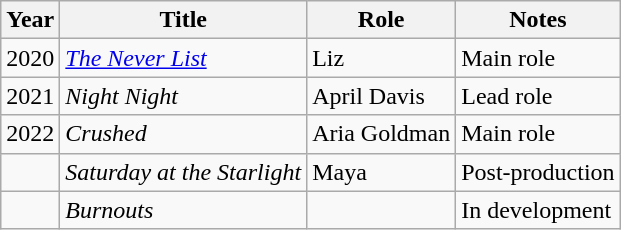<table class="wikitable">
<tr>
<th>Year</th>
<th>Title</th>
<th>Role</th>
<th>Notes</th>
</tr>
<tr>
<td>2020</td>
<td><em><a href='#'>The Never List</a></em></td>
<td>Liz</td>
<td>Main role</td>
</tr>
<tr>
<td>2021</td>
<td><em>Night Night</em></td>
<td>April Davis</td>
<td>Lead role</td>
</tr>
<tr>
<td>2022</td>
<td><em>Crushed</em></td>
<td>Aria Goldman</td>
<td>Main role</td>
</tr>
<tr>
<td></td>
<td><em>Saturday at the Starlight</em></td>
<td>Maya</td>
<td>Post-production</td>
</tr>
<tr>
<td></td>
<td><em>Burnouts</em></td>
<td></td>
<td>In development</td>
</tr>
</table>
